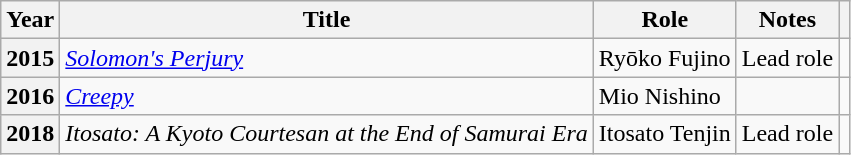<table class="wikitable plainrowheaders sortable">
<tr>
<th scope="col">Year</th>
<th scope="col">Title</th>
<th scope="col">Role</th>
<th scope="col" class="unsortable">Notes</th>
<th scope="col" class="unsortable"></th>
</tr>
<tr>
<th scope="row">2015</th>
<td><em><a href='#'>Solomon's Perjury</a></em></td>
<td>Ryōko Fujino</td>
<td>Lead role</td>
<td align="center"></td>
</tr>
<tr>
<th scope="row">2016</th>
<td><em><a href='#'>Creepy</a></em></td>
<td>Mio Nishino</td>
<td></td>
<td align="center"></td>
</tr>
<tr>
<th scope="row">2018</th>
<td><em>Itosato: A Kyoto Courtesan at the End of Samurai Era</em></td>
<td>Itosato Tenjin</td>
<td>Lead role</td>
<td align="center"></td>
</tr>
</table>
